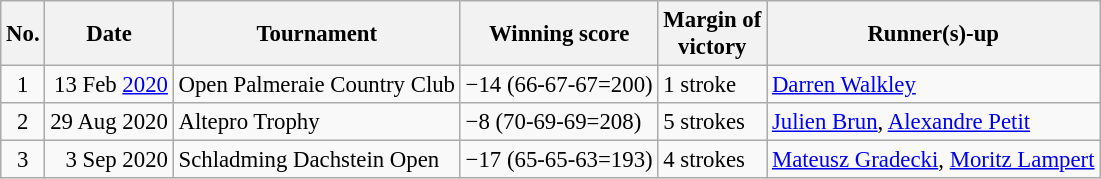<table class="wikitable" style="font-size:95%;">
<tr>
<th>No.</th>
<th>Date</th>
<th>Tournament</th>
<th>Winning score</th>
<th>Margin of<br>victory</th>
<th>Runner(s)-up</th>
</tr>
<tr>
<td align=center>1</td>
<td align=right>13 Feb <a href='#'>2020</a></td>
<td>Open Palmeraie Country Club</td>
<td>−14 (66-67-67=200)</td>
<td>1 stroke</td>
<td> <a href='#'>Darren Walkley</a></td>
</tr>
<tr>
<td align=center>2</td>
<td align=right>29 Aug 2020</td>
<td>Altepro Trophy</td>
<td>−8 (70-69-69=208)</td>
<td>5 strokes</td>
<td> <a href='#'>Julien Brun</a>,  <a href='#'>Alexandre Petit</a></td>
</tr>
<tr>
<td align=center>3</td>
<td align=right>3 Sep 2020</td>
<td>Schladming Dachstein Open</td>
<td>−17 (65-65-63=193)</td>
<td>4 strokes</td>
<td> <a href='#'>Mateusz Gradecki</a>,  <a href='#'>Moritz Lampert</a></td>
</tr>
</table>
